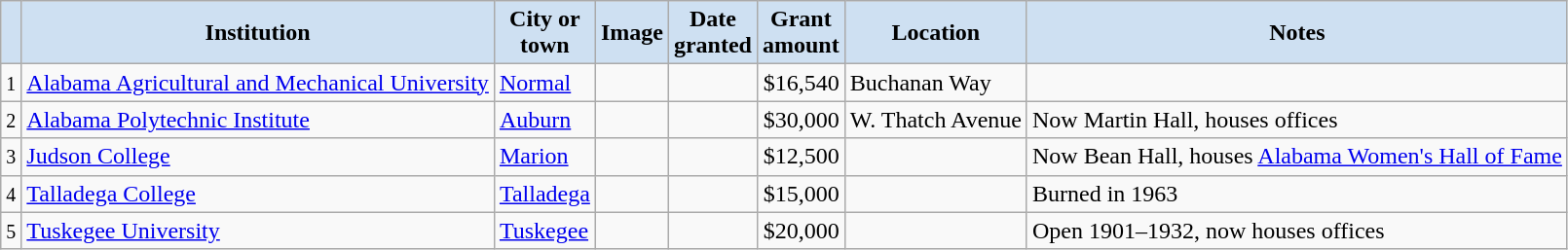<table class="wikitable sortable" align="center">
<tr>
<th style="background-color:#CEE0F2;"></th>
<th style="background-color:#CEE0F2;">Institution</th>
<th style="background-color:#CEE0F2;">City or<br>town</th>
<th style="background-color:#CEE0F2;" class="unsortable">Image</th>
<th style="background-color:#CEE0F2;">Date<br>granted</th>
<th style="background-color:#CEE0F2;">Grant<br>amount</th>
<th style="background-color:#CEE0F2;">Location</th>
<th style="background-color:#CEE0F2;">Notes</th>
</tr>
<tr ->
<td><small>1</small></td>
<td><a href='#'>Alabama Agricultural and Mechanical University</a></td>
<td><a href='#'>Normal</a></td>
<td></td>
<td></td>
<td align=right>$16,540</td>
<td>Buchanan Way<br><small></small></td>
<td></td>
</tr>
<tr ->
<td><small>2</small></td>
<td><a href='#'>Alabama Polytechnic Institute</a></td>
<td><a href='#'>Auburn</a></td>
<td></td>
<td></td>
<td align=right>$30,000</td>
<td>W. Thatch Avenue<br><small></small></td>
<td>Now Martin Hall, houses offices</td>
</tr>
<tr ->
<td><small>3</small></td>
<td><a href='#'>Judson College</a></td>
<td><a href='#'>Marion</a></td>
<td></td>
<td></td>
<td align=right>$12,500</td>
<td></td>
<td>Now Bean Hall, houses <a href='#'>Alabama Women's Hall of Fame</a></td>
</tr>
<tr ->
<td align=center><small>4</small></td>
<td><a href='#'>Talladega College</a></td>
<td><a href='#'>Talladega</a></td>
<td></td>
<td></td>
<td align=right>$15,000</td>
<td></td>
<td>Burned in 1963</td>
</tr>
<tr ->
<td align=center><small>5</small></td>
<td><a href='#'>Tuskegee University</a></td>
<td><a href='#'>Tuskegee</a></td>
<td></td>
<td></td>
<td align=right>$20,000</td>
<td></td>
<td>Open 1901–1932, now houses offices</td>
</tr>
</table>
